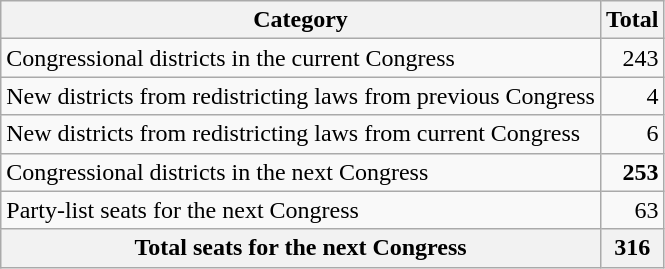<table class="wikitable">
<tr>
<th>Category</th>
<th>Total</th>
</tr>
<tr>
<td>Congressional districts in the current Congress</td>
<td align=right>243</td>
</tr>
<tr>
<td>New districts from redistricting laws from previous Congress</td>
<td align=right>4</td>
</tr>
<tr>
<td>New districts from redistricting laws from current Congress</td>
<td align=right>6</td>
</tr>
<tr>
<td>Congressional districts in the next Congress</td>
<td align=right><strong>253</strong></td>
</tr>
<tr>
<td>Party-list seats for the next Congress</td>
<td align=right>63</td>
</tr>
<tr>
<th>Total seats for the next Congress</th>
<th align=right>316</th>
</tr>
</table>
